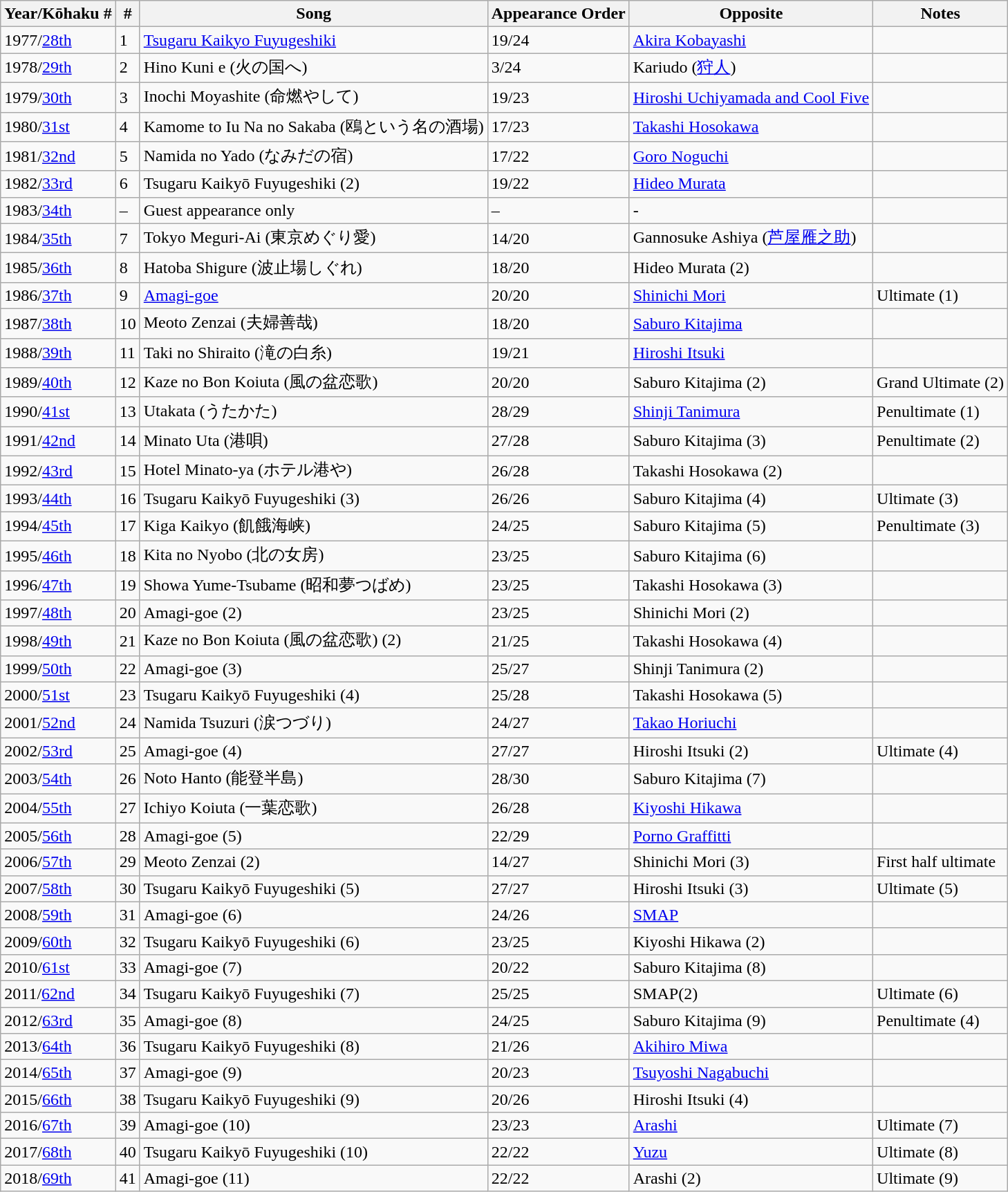<table class="wikitable">
<tr>
<th>Year/Kōhaku #</th>
<th>#</th>
<th>Song</th>
<th>Appearance Order</th>
<th>Opposite</th>
<th>Notes</th>
</tr>
<tr>
<td>1977/<a href='#'>28th</a></td>
<td>1</td>
<td><a href='#'>Tsugaru Kaikyo Fuyugeshiki</a></td>
<td>19/24</td>
<td><a href='#'>Akira Kobayashi</a></td>
<td></td>
</tr>
<tr>
<td>1978/<a href='#'>29th</a></td>
<td>2</td>
<td>Hino Kuni e (火の国へ)</td>
<td>3/24</td>
<td>Kariudo (<a href='#'>狩人</a>)</td>
<td></td>
</tr>
<tr>
<td>1979/<a href='#'>30th</a></td>
<td>3</td>
<td>Inochi Moyashite (命燃やして)</td>
<td>19/23</td>
<td><a href='#'>Hiroshi Uchiyamada and Cool Five</a></td>
<td></td>
</tr>
<tr>
<td>1980/<a href='#'>31st</a></td>
<td>4</td>
<td>Kamome to Iu Na no Sakaba (鴎という名の酒場)</td>
<td>17/23</td>
<td><a href='#'>Takashi Hosokawa</a></td>
<td></td>
</tr>
<tr>
<td>1981/<a href='#'>32nd</a></td>
<td>5</td>
<td>Namida no Yado (なみだの宿)</td>
<td>17/22</td>
<td><a href='#'>Goro Noguchi</a></td>
<td></td>
</tr>
<tr>
<td>1982/<a href='#'>33rd</a></td>
<td>6</td>
<td>Tsugaru Kaikyō Fuyugeshiki (2)</td>
<td>19/22</td>
<td><a href='#'>Hideo Murata</a></td>
<td></td>
</tr>
<tr>
<td>1983/<a href='#'>34th</a></td>
<td>–</td>
<td>Guest appearance only</td>
<td>–</td>
<td>-</td>
<td></td>
</tr>
<tr>
<td>1984/<a href='#'>35th</a></td>
<td>7</td>
<td>Tokyo Meguri-Ai (東京めぐり愛)</td>
<td>14/20</td>
<td>Gannosuke Ashiya (<a href='#'>芦屋雁之助</a>)</td>
<td></td>
</tr>
<tr>
<td>1985/<a href='#'>36th</a></td>
<td>8</td>
<td>Hatoba Shigure (波止場しぐれ)</td>
<td>18/20</td>
<td>Hideo Murata (2)</td>
<td></td>
</tr>
<tr>
<td>1986/<a href='#'>37th</a></td>
<td>9</td>
<td><a href='#'>Amagi-goe</a></td>
<td>20/20</td>
<td><a href='#'>Shinichi Mori</a></td>
<td>Ultimate (1)</td>
</tr>
<tr>
<td>1987/<a href='#'>38th</a></td>
<td>10</td>
<td>Meoto Zenzai (夫婦善哉)</td>
<td>18/20</td>
<td><a href='#'>Saburo Kitajima</a></td>
<td></td>
</tr>
<tr>
<td>1988/<a href='#'>39th</a></td>
<td>11</td>
<td>Taki no Shiraito (滝の白糸)</td>
<td>19/21</td>
<td><a href='#'>Hiroshi Itsuki</a></td>
<td></td>
</tr>
<tr>
<td>1989/<a href='#'>40th</a></td>
<td>12</td>
<td>Kaze no Bon Koiuta (風の盆恋歌)</td>
<td>20/20</td>
<td>Saburo Kitajima (2)</td>
<td>Grand Ultimate (2)</td>
</tr>
<tr>
<td>1990/<a href='#'>41st</a></td>
<td>13</td>
<td>Utakata (うたかた)</td>
<td>28/29</td>
<td><a href='#'>Shinji Tanimura</a></td>
<td>Penultimate (1)</td>
</tr>
<tr>
<td>1991/<a href='#'>42nd</a></td>
<td>14</td>
<td>Minato Uta (港唄)</td>
<td>27/28</td>
<td>Saburo Kitajima (3)</td>
<td>Penultimate (2)</td>
</tr>
<tr>
<td>1992/<a href='#'>43rd</a></td>
<td>15</td>
<td>Hotel Minato-ya (ホテル港や)</td>
<td>26/28</td>
<td>Takashi Hosokawa (2)</td>
<td></td>
</tr>
<tr>
<td>1993/<a href='#'>44th</a></td>
<td>16</td>
<td>Tsugaru Kaikyō Fuyugeshiki (3)</td>
<td>26/26</td>
<td>Saburo Kitajima (4)</td>
<td>Ultimate (3)</td>
</tr>
<tr>
<td>1994/<a href='#'>45th</a></td>
<td>17</td>
<td>Kiga Kaikyo (飢餓海峡)</td>
<td>24/25</td>
<td>Saburo Kitajima (5)</td>
<td>Penultimate (3)</td>
</tr>
<tr>
<td>1995/<a href='#'>46th</a></td>
<td>18</td>
<td>Kita no Nyobo (北の女房)</td>
<td>23/25</td>
<td>Saburo Kitajima (6)</td>
<td></td>
</tr>
<tr>
<td>1996/<a href='#'>47th</a></td>
<td>19</td>
<td>Showa Yume-Tsubame (昭和夢つばめ)</td>
<td>23/25</td>
<td>Takashi Hosokawa (3)</td>
<td></td>
</tr>
<tr>
<td>1997/<a href='#'>48th</a></td>
<td>20</td>
<td>Amagi-goe (2)</td>
<td>23/25</td>
<td>Shinichi Mori (2)</td>
<td></td>
</tr>
<tr>
<td>1998/<a href='#'>49th</a></td>
<td>21</td>
<td>Kaze no Bon Koiuta (風の盆恋歌) (2)</td>
<td>21/25</td>
<td>Takashi Hosokawa (4)</td>
<td></td>
</tr>
<tr>
<td>1999/<a href='#'>50th</a></td>
<td>22</td>
<td>Amagi-goe (3)</td>
<td>25/27</td>
<td>Shinji Tanimura (2)</td>
<td></td>
</tr>
<tr>
<td>2000/<a href='#'>51st</a></td>
<td>23</td>
<td>Tsugaru Kaikyō Fuyugeshiki (4)</td>
<td>25/28</td>
<td>Takashi Hosokawa (5)</td>
<td></td>
</tr>
<tr>
<td>2001/<a href='#'>52nd</a></td>
<td>24</td>
<td>Namida Tsuzuri (涙つづり)</td>
<td>24/27</td>
<td><a href='#'>Takao Horiuchi</a></td>
<td></td>
</tr>
<tr>
<td>2002/<a href='#'>53rd</a></td>
<td>25</td>
<td>Amagi-goe (4)</td>
<td>27/27</td>
<td>Hiroshi Itsuki (2)</td>
<td>Ultimate (4)</td>
</tr>
<tr>
<td>2003/<a href='#'>54th</a></td>
<td>26</td>
<td>Noto Hanto (能登半島)</td>
<td>28/30</td>
<td>Saburo Kitajima (7)</td>
<td></td>
</tr>
<tr>
<td>2004/<a href='#'>55th</a></td>
<td>27</td>
<td>Ichiyo Koiuta (一葉恋歌)</td>
<td>26/28</td>
<td><a href='#'>Kiyoshi Hikawa</a></td>
<td></td>
</tr>
<tr>
<td>2005/<a href='#'>56th</a></td>
<td>28</td>
<td>Amagi-goe (5)</td>
<td>22/29</td>
<td><a href='#'>Porno Graffitti</a></td>
<td></td>
</tr>
<tr>
<td>2006/<a href='#'>57th</a></td>
<td>29</td>
<td>Meoto Zenzai (2)</td>
<td>14/27</td>
<td>Shinichi Mori (3)</td>
<td>First half ultimate</td>
</tr>
<tr>
<td>2007/<a href='#'>58th</a></td>
<td>30</td>
<td>Tsugaru Kaikyō Fuyugeshiki (5)</td>
<td>27/27</td>
<td>Hiroshi Itsuki (3)</td>
<td>Ultimate (5)</td>
</tr>
<tr>
<td>2008/<a href='#'>59th</a></td>
<td>31</td>
<td>Amagi-goe (6)</td>
<td>24/26</td>
<td><a href='#'>SMAP</a></td>
<td></td>
</tr>
<tr>
<td>2009/<a href='#'>60th</a></td>
<td>32</td>
<td>Tsugaru Kaikyō Fuyugeshiki (6)</td>
<td>23/25</td>
<td>Kiyoshi Hikawa (2)</td>
<td></td>
</tr>
<tr>
<td>2010/<a href='#'>61st</a></td>
<td>33</td>
<td>Amagi-goe (7)</td>
<td>20/22</td>
<td>Saburo Kitajima (8)</td>
<td></td>
</tr>
<tr>
<td>2011/<a href='#'>62nd</a></td>
<td>34</td>
<td>Tsugaru Kaikyō Fuyugeshiki (7)</td>
<td>25/25</td>
<td>SMAP(2)</td>
<td>Ultimate (6)</td>
</tr>
<tr>
<td>2012/<a href='#'>63rd</a></td>
<td>35</td>
<td>Amagi-goe (8)</td>
<td>24/25</td>
<td>Saburo Kitajima (9)</td>
<td>Penultimate (4)</td>
</tr>
<tr>
<td>2013/<a href='#'>64th</a></td>
<td>36</td>
<td>Tsugaru Kaikyō Fuyugeshiki (8)</td>
<td>21/26</td>
<td><a href='#'>Akihiro Miwa</a></td>
<td></td>
</tr>
<tr>
<td>2014/<a href='#'>65th</a></td>
<td>37</td>
<td>Amagi-goe (9)</td>
<td>20/23</td>
<td><a href='#'>Tsuyoshi Nagabuchi</a></td>
<td></td>
</tr>
<tr>
<td>2015/<a href='#'>66th</a></td>
<td>38</td>
<td>Tsugaru Kaikyō Fuyugeshiki (9)</td>
<td>20/26</td>
<td>Hiroshi Itsuki (4)</td>
<td></td>
</tr>
<tr>
<td>2016/<a href='#'>67th</a></td>
<td>39</td>
<td>Amagi-goe (10)</td>
<td>23/23</td>
<td><a href='#'>Arashi</a></td>
<td>Ultimate (7)</td>
</tr>
<tr>
<td>2017/<a href='#'>68th</a></td>
<td>40</td>
<td>Tsugaru Kaikyō Fuyugeshiki (10)</td>
<td>22/22</td>
<td><a href='#'>Yuzu</a></td>
<td>Ultimate (8)</td>
</tr>
<tr>
<td>2018/<a href='#'>69th</a></td>
<td>41</td>
<td>Amagi-goe (11)</td>
<td>22/22</td>
<td>Arashi (2)</td>
<td>Ultimate (9)</td>
</tr>
</table>
